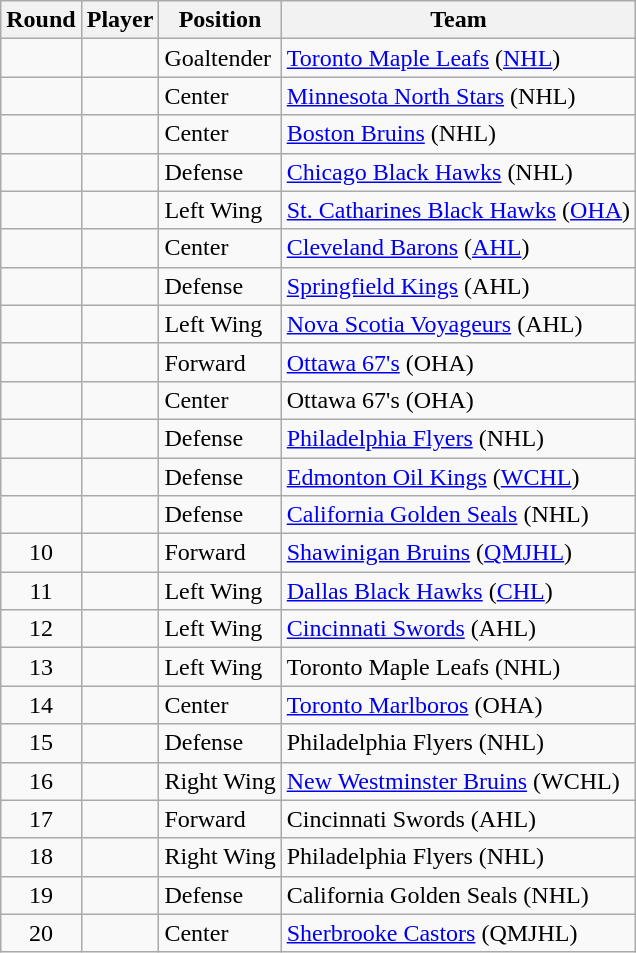<table class="wikitable sortable" style="margin: 1em 1em 1em 0; border: 1px #aaa solid; border-collapse: collapse; text-align:center">
<tr>
<th>Round</th>
<th>Player</th>
<th>Position</th>
<th>Team</th>
</tr>
<tr>
<td></td>
<td align=left></td>
<td align=left>Goaltender</td>
<td align=left><a href='#'>Toronto Maple Leafs</a> (<a href='#'>NHL</a>)</td>
</tr>
<tr>
<td></td>
<td align=left></td>
<td align=left>Center</td>
<td align=left><a href='#'>Minnesota North Stars</a> (NHL)</td>
</tr>
<tr>
<td></td>
<td align=left></td>
<td align=left>Center</td>
<td align=left><a href='#'>Boston Bruins</a> (NHL)</td>
</tr>
<tr>
<td></td>
<td align=left></td>
<td align=left>Defense</td>
<td align=left><a href='#'>Chicago Black Hawks</a> (NHL)</td>
</tr>
<tr>
<td></td>
<td align=left></td>
<td align=left>Left Wing</td>
<td align=left><a href='#'>St. Catharines Black Hawks</a> (<a href='#'>OHA</a>)</td>
</tr>
<tr>
<td></td>
<td align=left></td>
<td align=left>Center</td>
<td align=left><a href='#'>Cleveland Barons</a>  (<a href='#'>AHL</a>)</td>
</tr>
<tr>
<td></td>
<td align=left></td>
<td align=left>Defense</td>
<td align=left><a href='#'>Springfield Kings</a> (AHL)</td>
</tr>
<tr>
<td></td>
<td align=left></td>
<td align=left>Left Wing</td>
<td align=left><a href='#'>Nova Scotia Voyageurs</a> (AHL)</td>
</tr>
<tr>
<td></td>
<td align=left></td>
<td align=left>Forward</td>
<td align=left><a href='#'>Ottawa 67's</a> (OHA)</td>
</tr>
<tr>
<td></td>
<td align=left></td>
<td align=left>Center</td>
<td align=left>Ottawa 67's (OHA)</td>
</tr>
<tr>
<td></td>
<td align=left></td>
<td align=left>Defense</td>
<td align=left><a href='#'>Philadelphia Flyers</a> (NHL)</td>
</tr>
<tr>
<td></td>
<td align=left></td>
<td align=left>Defense</td>
<td align=left><a href='#'>Edmonton Oil Kings</a> (<a href='#'>WCHL</a>)</td>
</tr>
<tr>
<td></td>
<td align=left></td>
<td align=left>Defense</td>
<td align=left><a href='#'>California Golden Seals</a> (NHL)</td>
</tr>
<tr>
<td>10</td>
<td align=left></td>
<td align=left>Forward</td>
<td align=left><a href='#'>Shawinigan Bruins</a> (<a href='#'>QMJHL</a>)</td>
</tr>
<tr>
<td>11</td>
<td align=left></td>
<td align=left>Left Wing</td>
<td align=left><a href='#'>Dallas Black Hawks</a> (<a href='#'>CHL</a>)</td>
</tr>
<tr>
<td>12</td>
<td align=left></td>
<td align=left>Left Wing</td>
<td align=left><a href='#'>Cincinnati Swords</a> (AHL)</td>
</tr>
<tr>
<td>13</td>
<td align=left></td>
<td align=left>Left Wing</td>
<td align=left>Toronto Maple Leafs (NHL)</td>
</tr>
<tr>
<td>14</td>
<td align=left></td>
<td align=left>Center</td>
<td align=left><a href='#'>Toronto Marlboros</a> (OHA)</td>
</tr>
<tr>
<td>15</td>
<td align=left></td>
<td align=left>Defense</td>
<td align=left>Philadelphia Flyers (NHL)</td>
</tr>
<tr>
<td>16</td>
<td align=left></td>
<td align=left>Right Wing</td>
<td align=left><a href='#'>New Westminster Bruins</a> (WCHL)</td>
</tr>
<tr>
<td>17</td>
<td align=left></td>
<td align=left>Forward</td>
<td align=left>Cincinnati Swords (AHL)</td>
</tr>
<tr>
<td>18</td>
<td align=left></td>
<td align=left>Right Wing</td>
<td align=left>Philadelphia Flyers (NHL)</td>
</tr>
<tr>
<td>19</td>
<td align=left></td>
<td align=left>Defense</td>
<td align=left>California Golden Seals (NHL)</td>
</tr>
<tr>
<td>20</td>
<td align=left></td>
<td align=left>Center</td>
<td align=left><a href='#'>Sherbrooke Castors</a> (QMJHL)</td>
</tr>
</table>
